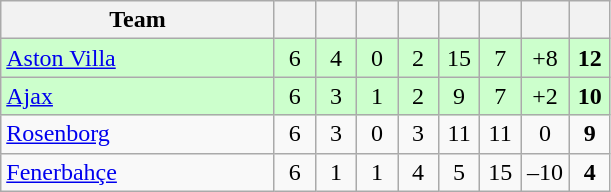<table class="wikitable" style="text-align:center">
<tr>
<th style="width:175px;">Team</th>
<th width="20"></th>
<th width="20"></th>
<th width="20"></th>
<th width="20"></th>
<th width="20"></th>
<th width="20"></th>
<th width="25"></th>
<th width="20"></th>
</tr>
<tr style="background:#cfc;">
<td align=left> <a href='#'>Aston Villa</a></td>
<td>6</td>
<td>4</td>
<td>0</td>
<td>2</td>
<td>15</td>
<td>7</td>
<td>+8</td>
<td><strong>12</strong></td>
</tr>
<tr style="background:#cfc;">
<td align=left> <a href='#'>Ajax</a></td>
<td>6</td>
<td>3</td>
<td>1</td>
<td>2</td>
<td>9</td>
<td>7</td>
<td>+2</td>
<td><strong>10</strong></td>
</tr>
<tr>
<td align=left> <a href='#'>Rosenborg</a></td>
<td>6</td>
<td>3</td>
<td>0</td>
<td>3</td>
<td>11</td>
<td>11</td>
<td>0</td>
<td><strong>9</strong></td>
</tr>
<tr>
<td align=left> <a href='#'>Fenerbahçe</a></td>
<td>6</td>
<td>1</td>
<td>1</td>
<td>4</td>
<td>5</td>
<td>15</td>
<td>–10</td>
<td><strong>4</strong></td>
</tr>
</table>
